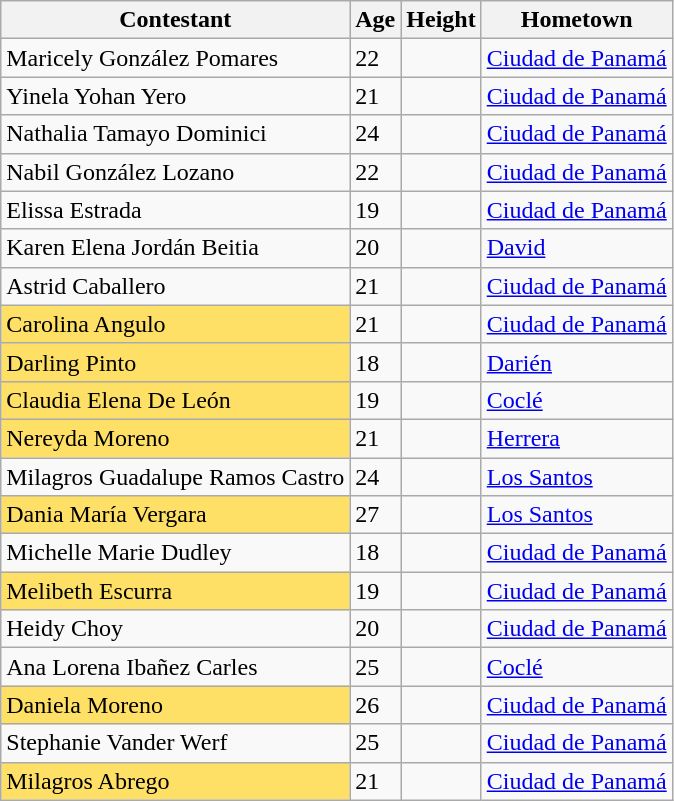<table class="sortable wikitable">
<tr>
<th>Contestant</th>
<th>Age</th>
<th>Height</th>
<th>Hometown</th>
</tr>
<tr>
<td>Maricely González Pomares</td>
<td>22</td>
<td></td>
<td><a href='#'>Ciudad de Panamá</a></td>
</tr>
<tr>
<td>Yinela Yohan Yero</td>
<td>21</td>
<td></td>
<td><a href='#'>Ciudad de Panamá</a></td>
</tr>
<tr>
<td>Nathalia Tamayo Dominici</td>
<td>24</td>
<td></td>
<td><a href='#'>Ciudad de Panamá</a></td>
</tr>
<tr>
<td>Nabil González Lozano</td>
<td>22</td>
<td></td>
<td><a href='#'>Ciudad de Panamá</a></td>
</tr>
<tr>
<td>Elissa Estrada</td>
<td>19</td>
<td></td>
<td><a href='#'>Ciudad de Panamá</a></td>
</tr>
<tr>
<td>Karen Elena Jordán Beitia</td>
<td>20</td>
<td></td>
<td><a href='#'>David</a></td>
</tr>
<tr>
<td>Astrid Caballero</td>
<td>21</td>
<td></td>
<td><a href='#'>Ciudad de Panamá</a></td>
</tr>
<tr>
<td style="background-color:#FFE066;">Carolina Angulo</td>
<td>21</td>
<td></td>
<td><a href='#'>Ciudad de Panamá</a></td>
</tr>
<tr>
<td style="background-color:#FFE066;">Darling Pinto</td>
<td>18</td>
<td></td>
<td><a href='#'>Darién</a></td>
</tr>
<tr>
<td style="background-color:#FFE066;">Claudia Elena De León</td>
<td>19</td>
<td></td>
<td><a href='#'>Coclé</a></td>
</tr>
<tr>
<td style="background-color:#FFE066;">Nereyda Moreno</td>
<td>21</td>
<td></td>
<td><a href='#'>Herrera</a></td>
</tr>
<tr>
<td>Milagros Guadalupe Ramos Castro</td>
<td>24</td>
<td></td>
<td><a href='#'>Los Santos</a></td>
</tr>
<tr>
<td style="background-color:#FFE066;">Dania María Vergara</td>
<td>27</td>
<td></td>
<td><a href='#'>Los Santos</a></td>
</tr>
<tr>
<td>Michelle Marie Dudley</td>
<td>18</td>
<td></td>
<td><a href='#'>Ciudad de Panamá</a></td>
</tr>
<tr>
<td style="background-color:#FFE066;">Melibeth Escurra</td>
<td>19</td>
<td></td>
<td><a href='#'>Ciudad de Panamá</a></td>
</tr>
<tr>
<td>Heidy Choy</td>
<td>20</td>
<td></td>
<td><a href='#'>Ciudad de Panamá</a></td>
</tr>
<tr>
<td>Ana Lorena Ibañez Carles</td>
<td>25</td>
<td></td>
<td><a href='#'>Coclé</a></td>
</tr>
<tr>
<td style="background-color:#FFE066;">Daniela Moreno</td>
<td>26</td>
<td></td>
<td><a href='#'>Ciudad de Panamá</a></td>
</tr>
<tr>
<td>Stephanie Vander Werf</td>
<td>25</td>
<td></td>
<td><a href='#'>Ciudad de Panamá</a></td>
</tr>
<tr>
<td style="background-color:#FFE066;">Milagros Abrego</td>
<td>21</td>
<td></td>
<td><a href='#'>Ciudad de Panamá</a></td>
</tr>
</table>
